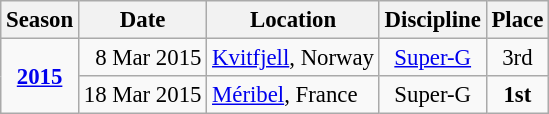<table class="wikitable" style="text-align:center; font-size:95%;">
<tr>
<th>Season</th>
<th>Date</th>
<th>Location</th>
<th>Discipline</th>
<th>Place</th>
</tr>
<tr>
<td rowspan="2" style="text-align:center;"><strong><a href='#'>2015</a></strong></td>
<td align=right>8 Mar 2015</td>
<td align=left> <a href='#'>Kvitfjell</a>, Norway</td>
<td><a href='#'>Super-G</a></td>
<td>3rd</td>
</tr>
<tr>
<td style="background:#BOEOE6; text-align:right;">18 Mar 2015</td>
<td align=left> <a href='#'>Méribel</a>, France</td>
<td style="background:#BOEOE6;">Super-G</td>
<td style="background:#BOEOE6;"><strong>1st</strong></td>
</tr>
</table>
